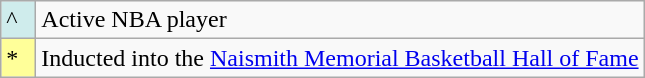<table class="wikitable">
<tr>
<td style="background:#CFECEC; width:1em">^</td>
<td>Active NBA player</td>
</tr>
<tr>
<td style="background:#FFFF99; width:1em">*</td>
<td>Inducted into the <a href='#'>Naismith Memorial Basketball Hall of Fame</a><br></td>
</tr>
</table>
